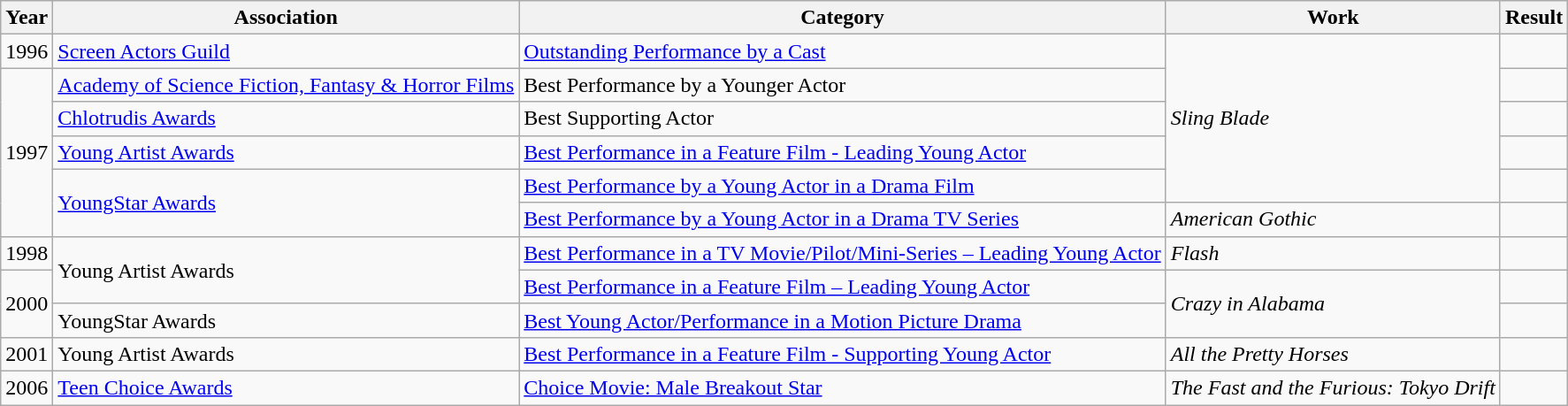<table class="wikitable">
<tr>
<th>Year</th>
<th>Association</th>
<th>Category</th>
<th>Work</th>
<th>Result</th>
</tr>
<tr>
<td>1996</td>
<td><a href='#'>Screen Actors Guild</a></td>
<td><a href='#'>Outstanding Performance by a Cast</a></td>
<td rowspan="5"><em>Sling Blade</em></td>
<td></td>
</tr>
<tr>
<td rowspan=5>1997</td>
<td><a href='#'>Academy of Science Fiction, Fantasy & Horror Films</a></td>
<td>Best Performance by a Younger Actor</td>
<td></td>
</tr>
<tr>
<td><a href='#'>Chlotrudis Awards</a></td>
<td>Best Supporting Actor</td>
<td></td>
</tr>
<tr>
<td><a href='#'>Young Artist Awards</a></td>
<td><a href='#'>Best Performance in a Feature Film - Leading Young Actor</a></td>
<td></td>
</tr>
<tr>
<td rowspan=2><a href='#'>YoungStar Awards</a></td>
<td><a href='#'>Best Performance by a Young Actor in a Drama Film</a></td>
<td></td>
</tr>
<tr>
<td><a href='#'>Best Performance by a Young Actor in a Drama TV Series</a></td>
<td><em>American Gothic</em></td>
<td></td>
</tr>
<tr>
<td>1998</td>
<td rowspan=2>Young Artist Awards</td>
<td><a href='#'>Best Performance in a TV Movie/Pilot/Mini-Series – Leading Young Actor</a></td>
<td><em>Flash</em></td>
<td></td>
</tr>
<tr>
<td rowspan=2>2000</td>
<td><a href='#'>Best Performance in a Feature Film – Leading Young Actor</a></td>
<td rowspan="2"><em>Crazy in Alabama</em></td>
<td></td>
</tr>
<tr>
<td>YoungStar Awards</td>
<td><a href='#'>Best Young Actor/Performance in a Motion Picture Drama</a></td>
<td></td>
</tr>
<tr>
<td>2001</td>
<td>Young Artist Awards</td>
<td><a href='#'>Best Performance in a Feature Film - Supporting Young Actor</a></td>
<td><em>All the Pretty Horses</em></td>
<td></td>
</tr>
<tr>
<td>2006</td>
<td><a href='#'>Teen Choice Awards</a></td>
<td><a href='#'>Choice Movie: Male Breakout Star</a></td>
<td><em>The Fast and the Furious: Tokyo Drift</em></td>
<td></td>
</tr>
</table>
